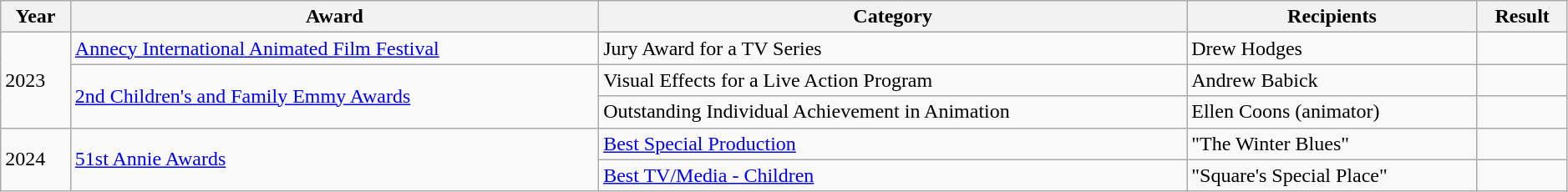<table class="wikitable" style="width:99%;">
<tr>
<th>Year</th>
<th>Award</th>
<th>Category</th>
<th>Recipients</th>
<th>Result</th>
</tr>
<tr>
<td rowspan="3">2023</td>
<td><a href='#'>Annecy International Animated Film Festival</a></td>
<td>Jury Award for a TV Series</td>
<td>Drew Hodges</td>
<td></td>
</tr>
<tr>
<td rowspan="2"><a href='#'>2nd Children's and Family Emmy Awards</a></td>
<td>Visual Effects for a Live Action Program</td>
<td>Andrew Babick</td>
<td></td>
</tr>
<tr>
<td>Outstanding Individual Achievement in Animation</td>
<td>Ellen Coons (animator)</td>
<td></td>
</tr>
<tr>
<td rowspan="2">2024</td>
<td rowspan="2"><a href='#'>51st Annie Awards</a></td>
<td><a href='#'>Best Special Production</a></td>
<td>"The Winter Blues"</td>
<td></td>
</tr>
<tr>
<td><a href='#'>Best TV/Media - Children</a></td>
<td>"Square's Special Place"</td>
<td></td>
</tr>
</table>
